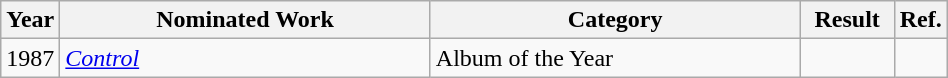<table class="wikitable" width="50%">
<tr>
<th width="5%">Year</th>
<th width="40%">Nominated Work</th>
<th width="40%">Category</th>
<th width="10%">Result</th>
<th width="5%">Ref.</th>
</tr>
<tr>
<td>1987</td>
<td><em><a href='#'>Control</a></em></td>
<td>Album of the Year</td>
<td></td>
<td></td>
</tr>
</table>
